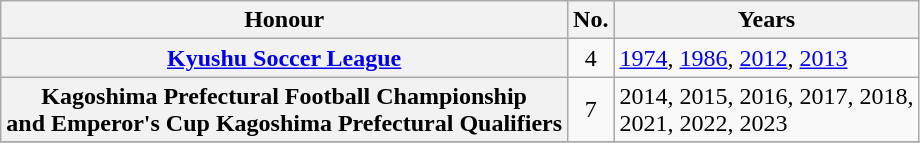<table class="wikitable plainrowheaders">
<tr>
<th scope=col>Honour</th>
<th scope=col>No.</th>
<th scope=col>Years</th>
</tr>
<tr>
<th scope=row><a href='#'>Kyushu Soccer League</a></th>
<td align="center">4</td>
<td><a href='#'>1974</a>, <a href='#'>1986</a>, <a href='#'>2012</a>, <a href='#'>2013</a></td>
</tr>
<tr>
<th scope=row>Kagoshima Prefectural Football Championship <br> and Emperor's Cup Kagoshima Prefectural Qualifiers</th>
<td align="center">7</td>
<td>2014, 2015, 2016, 2017, 2018,<br>2021, 2022, 2023</td>
</tr>
<tr>
</tr>
</table>
